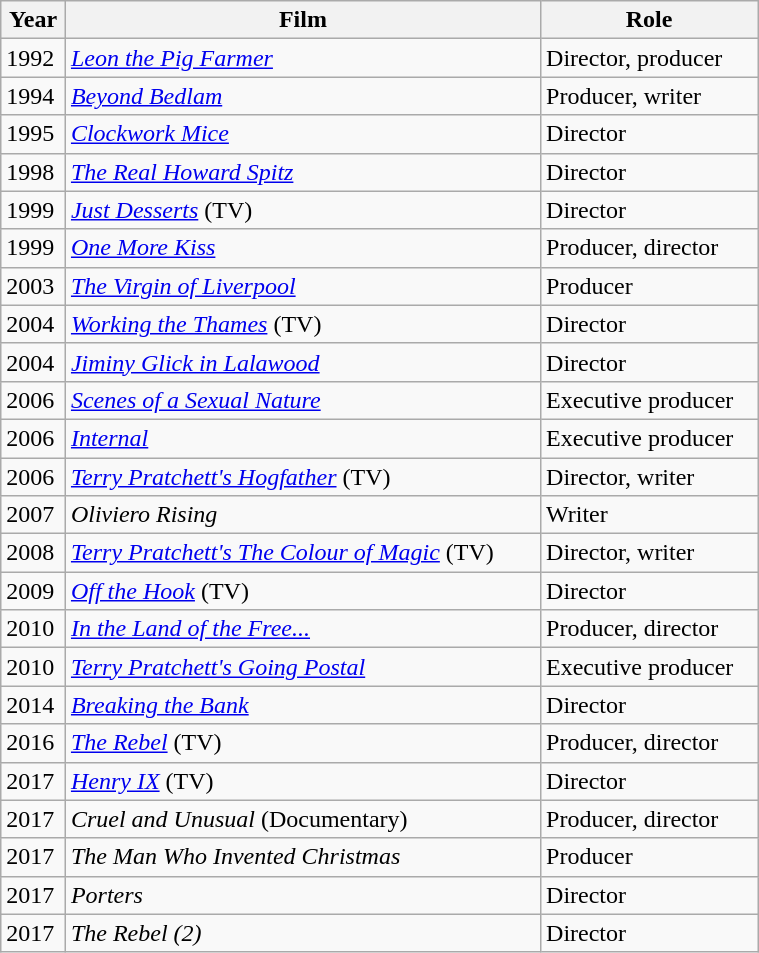<table class="wikitable" width="40%">
<tr>
<th>Year</th>
<th>Film</th>
<th>Role</th>
</tr>
<tr>
<td>1992</td>
<td><em><a href='#'>Leon the Pig Farmer</a></em></td>
<td>Director, producer</td>
</tr>
<tr>
<td>1994</td>
<td><em><a href='#'>Beyond Bedlam</a></em></td>
<td>Producer, writer</td>
</tr>
<tr>
<td>1995</td>
<td><em><a href='#'>Clockwork Mice</a></em></td>
<td>Director</td>
</tr>
<tr>
<td>1998</td>
<td><em><a href='#'>The Real Howard Spitz</a></em></td>
<td>Director</td>
</tr>
<tr>
<td>1999</td>
<td><em><a href='#'>Just Desserts</a></em> (TV)</td>
<td>Director</td>
</tr>
<tr>
<td>1999</td>
<td><em><a href='#'>One More Kiss</a></em></td>
<td>Producer, director</td>
</tr>
<tr>
<td>2003</td>
<td><em><a href='#'>The Virgin of Liverpool</a></em></td>
<td>Producer</td>
</tr>
<tr>
<td>2004</td>
<td><em><a href='#'>Working the Thames</a></em> (TV)</td>
<td>Director</td>
</tr>
<tr>
<td>2004</td>
<td><em><a href='#'>Jiminy Glick in Lalawood</a></em></td>
<td>Director</td>
</tr>
<tr>
<td>2006</td>
<td><em><a href='#'>Scenes of a Sexual Nature</a></em></td>
<td>Executive producer</td>
</tr>
<tr>
<td>2006</td>
<td><em><a href='#'>Internal</a></em></td>
<td>Executive producer</td>
</tr>
<tr>
<td>2006</td>
<td><em><a href='#'>Terry Pratchett's Hogfather</a></em> (TV)</td>
<td>Director, writer</td>
</tr>
<tr>
<td>2007</td>
<td><em>Oliviero Rising</em></td>
<td>Writer</td>
</tr>
<tr>
<td>2008</td>
<td><em><a href='#'>Terry Pratchett's The Colour of Magic</a></em> (TV)</td>
<td>Director, writer</td>
</tr>
<tr>
<td>2009</td>
<td><em><a href='#'>Off the Hook</a></em> (TV)</td>
<td>Director</td>
</tr>
<tr>
<td>2010</td>
<td><em><a href='#'>In the Land of the Free...</a></em></td>
<td>Producer, director</td>
</tr>
<tr>
<td>2010</td>
<td><em><a href='#'>Terry Pratchett's Going Postal</a></em></td>
<td>Executive producer</td>
</tr>
<tr>
<td>2014</td>
<td><em><a href='#'>Breaking the Bank</a></em></td>
<td>Director</td>
</tr>
<tr>
<td>2016</td>
<td><em><a href='#'>The Rebel</a></em> (TV)</td>
<td>Producer, director</td>
</tr>
<tr>
<td>2017</td>
<td><em><a href='#'>Henry IX</a></em> (TV)</td>
<td>Director</td>
</tr>
<tr>
<td>2017</td>
<td><em>Cruel and Unusual</em> (Documentary)</td>
<td>Producer, director</td>
</tr>
<tr>
<td>2017</td>
<td><em>The Man Who Invented Christmas</em></td>
<td>Producer</td>
</tr>
<tr>
<td>2017</td>
<td><em>Porters</em></td>
<td>Director</td>
</tr>
<tr>
<td>2017</td>
<td><em>The Rebel (2)</em></td>
<td>Director</td>
</tr>
</table>
